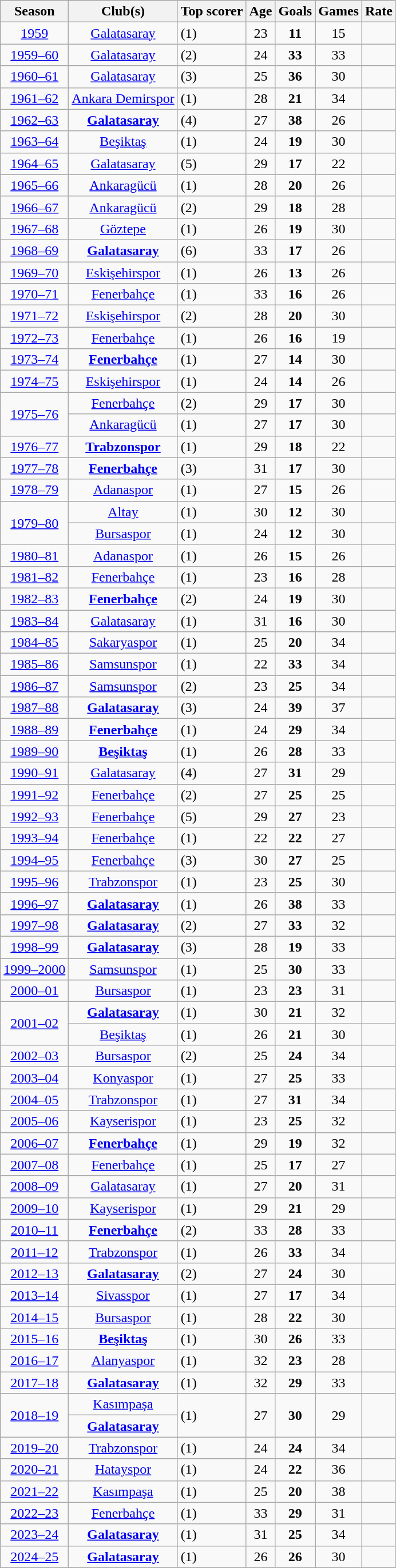<table class="wikitable sortable" style="text-align: center;">
<tr>
<th>Season</th>
<th>Club(s)</th>
<th>Top scorer</th>
<th>Age</th>
<th>Goals</th>
<th>Games</th>
<th>Rate</th>
</tr>
<tr>
<td><a href='#'>1959</a></td>
<td><a href='#'>Galatasaray</a></td>
<td align="left">  (1)</td>
<td>23</td>
<td><strong>11</strong></td>
<td>15</td>
<td></td>
</tr>
<tr>
<td><a href='#'>1959–60</a></td>
<td><a href='#'>Galatasaray</a></td>
<td align="left">  (2)</td>
<td>24</td>
<td><strong>33</strong></td>
<td>33</td>
<td></td>
</tr>
<tr>
<td><a href='#'>1960–61</a></td>
<td><a href='#'>Galatasaray</a></td>
<td align="left">  (3)</td>
<td>25</td>
<td><strong>36</strong></td>
<td>30</td>
<td></td>
</tr>
<tr>
<td><a href='#'>1961–62</a></td>
<td><a href='#'>Ankara Demirspor</a></td>
<td align="left">  (1)</td>
<td>28</td>
<td><strong>21</strong></td>
<td>34</td>
<td></td>
</tr>
<tr>
<td><a href='#'>1962–63</a></td>
<td><strong><a href='#'>Galatasaray</a></strong></td>
<td align="left">  (4)</td>
<td>27</td>
<td><strong>38</strong></td>
<td>26</td>
<td></td>
</tr>
<tr>
<td><a href='#'>1963–64</a></td>
<td><a href='#'>Beşiktaş</a></td>
<td align="left">  (1)</td>
<td>24</td>
<td><strong>19</strong></td>
<td>30</td>
<td></td>
</tr>
<tr>
<td><a href='#'>1964–65</a></td>
<td><a href='#'>Galatasaray</a></td>
<td align="left">  (5)</td>
<td>29</td>
<td><strong>17</strong></td>
<td>22</td>
<td></td>
</tr>
<tr>
<td><a href='#'>1965–66</a></td>
<td><a href='#'>Ankaragücü</a></td>
<td align="left">  (1)</td>
<td>28</td>
<td><strong>20</strong></td>
<td>26</td>
<td></td>
</tr>
<tr>
<td><a href='#'>1966–67</a></td>
<td><a href='#'>Ankaragücü</a></td>
<td align="left">  (2)</td>
<td>29</td>
<td><strong>18</strong></td>
<td>28</td>
<td></td>
</tr>
<tr>
<td><a href='#'>1967–68</a></td>
<td><a href='#'>Göztepe</a></td>
<td align="left">  (1)</td>
<td>26</td>
<td><strong>19</strong></td>
<td>30</td>
<td></td>
</tr>
<tr>
<td><a href='#'>1968–69</a></td>
<td><strong><a href='#'>Galatasaray</a></strong></td>
<td align="left">  (6)</td>
<td>33</td>
<td><strong>17</strong></td>
<td>26</td>
<td></td>
</tr>
<tr>
<td><a href='#'>1969–70</a></td>
<td><a href='#'>Eskişehirspor</a></td>
<td align="left">  (1)</td>
<td>26</td>
<td><strong>13</strong></td>
<td>26</td>
<td></td>
</tr>
<tr>
<td><a href='#'>1970–71</a></td>
<td><a href='#'>Fenerbahçe</a></td>
<td align="left">  (1)</td>
<td>33</td>
<td><strong>16</strong></td>
<td>26</td>
<td></td>
</tr>
<tr>
<td><a href='#'>1971–72</a></td>
<td><a href='#'>Eskişehirspor</a></td>
<td align="left">  (2)</td>
<td>28</td>
<td><strong>20</strong></td>
<td>30</td>
<td></td>
</tr>
<tr>
<td><a href='#'>1972–73</a></td>
<td><a href='#'>Fenerbahçe</a></td>
<td align="left">  (1)</td>
<td>26</td>
<td><strong>16</strong></td>
<td>19</td>
<td></td>
</tr>
<tr>
<td><a href='#'>1973–74</a></td>
<td><strong><a href='#'>Fenerbahçe</a></strong></td>
<td align="left">  (1)</td>
<td>27</td>
<td><strong>14</strong></td>
<td>30</td>
<td></td>
</tr>
<tr>
<td><a href='#'>1974–75</a></td>
<td><a href='#'>Eskişehirspor</a></td>
<td align="left">  (1)</td>
<td>24</td>
<td><strong>14</strong></td>
<td>26</td>
<td></td>
</tr>
<tr>
<td rowspan=2><a href='#'>1975–76</a></td>
<td><a href='#'>Fenerbahçe</a></td>
<td align="left">  (2)</td>
<td>29</td>
<td><strong>17</strong></td>
<td>30</td>
<td></td>
</tr>
<tr>
<td><a href='#'>Ankaragücü</a></td>
<td align="left">  (1)</td>
<td>27</td>
<td><strong>17</strong></td>
<td>30</td>
<td></td>
</tr>
<tr>
<td><a href='#'>1976–77</a></td>
<td><strong><a href='#'>Trabzonspor</a></strong></td>
<td align="left">  (1)</td>
<td>29</td>
<td><strong>18</strong></td>
<td>22</td>
<td></td>
</tr>
<tr>
<td><a href='#'>1977–78</a></td>
<td><strong><a href='#'>Fenerbahçe</a></strong></td>
<td align="left">  (3)</td>
<td>31</td>
<td><strong>17</strong></td>
<td>30</td>
<td></td>
</tr>
<tr>
<td><a href='#'>1978–79</a></td>
<td><a href='#'>Adanaspor</a></td>
<td align="left">  (1)</td>
<td>27</td>
<td><strong>15</strong></td>
<td>26</td>
<td></td>
</tr>
<tr>
<td rowspan=2><a href='#'>1979–80</a></td>
<td><a href='#'>Altay</a></td>
<td align="left">  (1)</td>
<td>30</td>
<td><strong>12</strong></td>
<td>30</td>
<td></td>
</tr>
<tr>
<td><a href='#'>Bursaspor</a></td>
<td align="left">  (1)</td>
<td>24</td>
<td><strong>12</strong></td>
<td>30</td>
<td></td>
</tr>
<tr>
<td><a href='#'>1980–81</a></td>
<td><a href='#'>Adanaspor</a></td>
<td align="left">  (1)</td>
<td>26</td>
<td><strong>15</strong></td>
<td>26</td>
<td></td>
</tr>
<tr>
<td><a href='#'>1981–82</a></td>
<td><a href='#'>Fenerbahçe</a></td>
<td align="left">  (1)</td>
<td>23</td>
<td><strong>16</strong></td>
<td>28</td>
<td></td>
</tr>
<tr>
<td><a href='#'>1982–83</a></td>
<td><strong><a href='#'>Fenerbahçe</a></strong></td>
<td align="left">  (2)</td>
<td>24</td>
<td><strong>19</strong></td>
<td>30</td>
<td></td>
</tr>
<tr>
<td><a href='#'>1983–84</a></td>
<td><a href='#'>Galatasaray</a></td>
<td align="left">  (1)</td>
<td>31</td>
<td><strong>16</strong></td>
<td>30</td>
<td></td>
</tr>
<tr>
<td><a href='#'>1984–85</a></td>
<td><a href='#'>Sakaryaspor</a></td>
<td align="left">  (1)</td>
<td>25</td>
<td><strong>20</strong></td>
<td>34</td>
<td></td>
</tr>
<tr>
<td><a href='#'>1985–86</a></td>
<td><a href='#'>Samsunspor</a></td>
<td align="left">  (1)</td>
<td>22</td>
<td><strong>33</strong></td>
<td>34</td>
<td></td>
</tr>
<tr>
<td><a href='#'>1986–87</a></td>
<td><a href='#'>Samsunspor</a></td>
<td align="left">  (2)</td>
<td>23</td>
<td><strong>25</strong></td>
<td>34</td>
<td></td>
</tr>
<tr>
<td><a href='#'>1987–88</a></td>
<td><strong><a href='#'>Galatasaray</a></strong></td>
<td align="left">  (3)</td>
<td>24</td>
<td><strong>39</strong></td>
<td>37</td>
<td></td>
</tr>
<tr>
<td><a href='#'>1988–89</a></td>
<td><strong><a href='#'>Fenerbahçe</a></strong></td>
<td align="left">  (1)</td>
<td>24</td>
<td><strong>29</strong></td>
<td>34</td>
<td></td>
</tr>
<tr>
<td><a href='#'>1989–90</a></td>
<td><strong><a href='#'>Beşiktaş</a></strong></td>
<td align="left">  (1)</td>
<td>26</td>
<td><strong>28</strong></td>
<td>33</td>
<td></td>
</tr>
<tr>
<td><a href='#'>1990–91</a></td>
<td><a href='#'>Galatasaray</a></td>
<td align="left">  (4)</td>
<td>27</td>
<td><strong>31</strong></td>
<td>29</td>
<td></td>
</tr>
<tr>
<td><a href='#'>1991–92</a></td>
<td><a href='#'>Fenerbahçe</a></td>
<td align="left">  (2)</td>
<td>27</td>
<td><strong>25</strong></td>
<td>25</td>
<td></td>
</tr>
<tr>
<td><a href='#'>1992–93</a></td>
<td><a href='#'>Fenerbahçe</a></td>
<td align="left">  (5)</td>
<td>29</td>
<td><strong>27</strong></td>
<td>23</td>
<td></td>
</tr>
<tr>
<td><a href='#'>1993–94</a></td>
<td><a href='#'>Fenerbahçe</a></td>
<td align="left">  (1)</td>
<td>22</td>
<td><strong>22</strong></td>
<td>27</td>
<td></td>
</tr>
<tr>
<td><a href='#'>1994–95</a></td>
<td><a href='#'>Fenerbahçe</a></td>
<td align="left">  (3)</td>
<td>30</td>
<td><strong>27</strong></td>
<td>25</td>
<td></td>
</tr>
<tr>
<td><a href='#'>1995–96</a></td>
<td><a href='#'>Trabzonspor</a></td>
<td align="left">  (1)</td>
<td>23</td>
<td><strong>25</strong></td>
<td>30</td>
<td></td>
</tr>
<tr>
<td><a href='#'>1996–97</a></td>
<td><strong><a href='#'>Galatasaray</a></strong></td>
<td align="left">  (1)</td>
<td>26</td>
<td><strong>38</strong></td>
<td>33</td>
<td></td>
</tr>
<tr>
<td><a href='#'>1997–98</a></td>
<td><strong><a href='#'>Galatasaray</a></strong></td>
<td align="left">  (2)</td>
<td>27</td>
<td><strong>33</strong></td>
<td>32</td>
<td></td>
</tr>
<tr>
<td><a href='#'>1998–99</a></td>
<td><strong><a href='#'>Galatasaray</a></strong></td>
<td align="left">  (3)</td>
<td>28</td>
<td><strong>19</strong></td>
<td>33</td>
<td></td>
</tr>
<tr>
<td><a href='#'>1999–2000</a></td>
<td><a href='#'>Samsunspor</a></td>
<td align="left">  (1)</td>
<td>25</td>
<td><strong>30</strong></td>
<td>33</td>
<td></td>
</tr>
<tr>
<td><a href='#'>2000–01</a></td>
<td><a href='#'>Bursaspor</a></td>
<td align="left">  (1)</td>
<td>23</td>
<td><strong>23</strong></td>
<td>31</td>
<td></td>
</tr>
<tr>
<td rowspan=2><a href='#'>2001–02</a></td>
<td><strong><a href='#'>Galatasaray</a></strong></td>
<td align="left">  (1)</td>
<td>30</td>
<td><strong>21</strong></td>
<td>32</td>
<td></td>
</tr>
<tr>
<td><a href='#'>Beşiktaş</a></td>
<td align="left">  (1)</td>
<td>26</td>
<td><strong>21</strong></td>
<td>30</td>
<td></td>
</tr>
<tr>
<td><a href='#'>2002–03</a></td>
<td><a href='#'>Bursaspor</a></td>
<td align="left">  (2)</td>
<td>25</td>
<td><strong>24</strong></td>
<td>34</td>
<td></td>
</tr>
<tr>
<td><a href='#'>2003–04</a></td>
<td><a href='#'>Konyaspor</a></td>
<td align="left">  (1)</td>
<td>27</td>
<td><strong>25</strong></td>
<td>33</td>
<td></td>
</tr>
<tr>
<td><a href='#'>2004–05</a></td>
<td><a href='#'>Trabzonspor</a></td>
<td align="left">  (1)</td>
<td>27</td>
<td><strong>31</strong></td>
<td>34</td>
<td></td>
</tr>
<tr>
<td><a href='#'>2005–06</a></td>
<td><a href='#'>Kayserispor</a></td>
<td align="left">  (1)</td>
<td>23</td>
<td><strong>25</strong></td>
<td>32</td>
<td></td>
</tr>
<tr>
<td><a href='#'>2006–07</a></td>
<td><strong><a href='#'>Fenerbahçe</a></strong></td>
<td align="left">  (1)</td>
<td>29</td>
<td><strong>19</strong></td>
<td>32</td>
<td></td>
</tr>
<tr>
<td><a href='#'>2007–08</a></td>
<td><a href='#'>Fenerbahçe</a></td>
<td align="left">  (1)</td>
<td>25</td>
<td><strong>17</strong></td>
<td>27</td>
<td></td>
</tr>
<tr>
<td><a href='#'>2008–09</a></td>
<td><a href='#'>Galatasaray</a></td>
<td align="left">  (1)</td>
<td>27</td>
<td><strong>20</strong></td>
<td>31</td>
<td></td>
</tr>
<tr>
<td><a href='#'>2009–10</a></td>
<td><a href='#'>Kayserispor</a></td>
<td align="left">  (1)</td>
<td>29</td>
<td><strong>21</strong></td>
<td>29</td>
<td></td>
</tr>
<tr>
<td><a href='#'>2010–11</a></td>
<td><strong><a href='#'>Fenerbahçe</a></strong></td>
<td align="left">  (2)</td>
<td>33</td>
<td><strong>28</strong></td>
<td>33</td>
<td></td>
</tr>
<tr>
<td><a href='#'>2011–12</a></td>
<td><a href='#'>Trabzonspor</a></td>
<td align="left">  (1)</td>
<td>26</td>
<td><strong>33</strong></td>
<td>34</td>
<td></td>
</tr>
<tr>
<td><a href='#'>2012–13</a></td>
<td><strong><a href='#'>Galatasaray</a></strong></td>
<td align="left">  (2)</td>
<td>27</td>
<td><strong>24</strong></td>
<td>30</td>
<td></td>
</tr>
<tr>
<td><a href='#'>2013–14</a></td>
<td><a href='#'>Sivasspor</a></td>
<td align="left">  (1)</td>
<td>27</td>
<td><strong>17</strong></td>
<td>34</td>
<td></td>
</tr>
<tr>
<td><a href='#'>2014–15</a></td>
<td><a href='#'>Bursaspor</a></td>
<td align="left">  (1)</td>
<td>28</td>
<td><strong>22</strong></td>
<td>30</td>
<td></td>
</tr>
<tr>
<td><a href='#'>2015–16</a></td>
<td><strong><a href='#'>Beşiktaş</a></strong></td>
<td align="left">  (1)</td>
<td>30</td>
<td><strong>26</strong></td>
<td>33</td>
<td></td>
</tr>
<tr>
<td><a href='#'>2016–17</a></td>
<td><a href='#'>Alanyaspor</a></td>
<td align="left">  (1)</td>
<td>32</td>
<td><strong>23</strong></td>
<td>28</td>
<td></td>
</tr>
<tr>
<td><a href='#'>2017–18</a></td>
<td><strong><a href='#'>Galatasaray</a></strong></td>
<td align="left">  (1)</td>
<td>32</td>
<td><strong>29</strong></td>
<td>33</td>
<td></td>
</tr>
<tr>
<td rowspan="2"><a href='#'>2018–19</a></td>
<td><a href='#'>Kasımpaşa</a></td>
<td align="left" rowspan="2">  (1)</td>
<td rowspan="2">27</td>
<td rowspan="2"><strong>30</strong></td>
<td rowspan="2">29</td>
<td rowspan="2"></td>
</tr>
<tr>
<td><strong><a href='#'>Galatasaray</a></strong></td>
</tr>
<tr>
<td><a href='#'>2019–20</a></td>
<td><a href='#'>Trabzonspor</a></td>
<td align="left">  (1)</td>
<td>24</td>
<td><strong>24</strong></td>
<td>34</td>
<td></td>
</tr>
<tr>
<td><a href='#'>2020–21</a></td>
<td><a href='#'>Hatayspor</a></td>
<td align="left">  (1)</td>
<td>24</td>
<td><strong>22</strong></td>
<td>36</td>
<td></td>
</tr>
<tr>
<td><a href='#'>2021–22</a></td>
<td><a href='#'>Kasımpaşa</a></td>
<td align="left">  (1)</td>
<td>25</td>
<td><strong>20</strong></td>
<td>38</td>
<td></td>
</tr>
<tr>
<td><a href='#'>2022–23</a></td>
<td><a href='#'>Fenerbahçe</a></td>
<td align="left">  (1)</td>
<td>33</td>
<td><strong>29</strong></td>
<td>31</td>
<td></td>
</tr>
<tr>
<td><a href='#'>2023–24</a></td>
<td><strong><a href='#'>Galatasaray</a></strong></td>
<td align="left">  (1)</td>
<td>31</td>
<td><strong>25</strong></td>
<td>34</td>
<td></td>
</tr>
<tr>
<td><a href='#'>2024–25</a></td>
<td><strong><a href='#'>Galatasaray</a></strong></td>
<td align="left">  (1)</td>
<td>26</td>
<td><strong>26</strong></td>
<td>30</td>
<td></td>
</tr>
</table>
